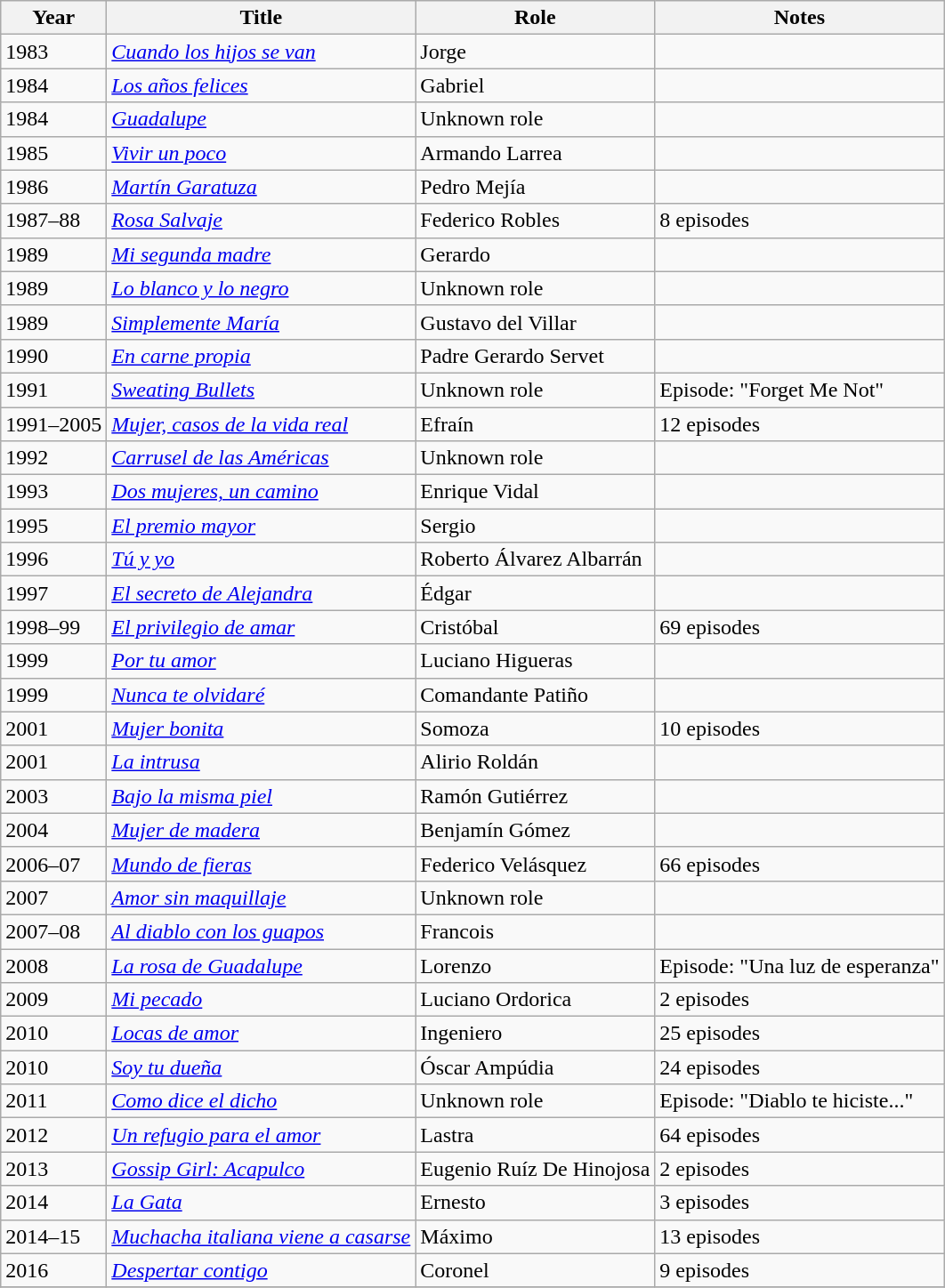<table class="wikitable sortable">
<tr>
<th>Year</th>
<th>Title</th>
<th>Role</th>
<th>Notes</th>
</tr>
<tr>
<td>1983</td>
<td><em><a href='#'>Cuando los hijos se van</a></em></td>
<td>Jorge</td>
<td></td>
</tr>
<tr>
<td>1984</td>
<td><em><a href='#'>Los años felices</a></em></td>
<td>Gabriel</td>
<td></td>
</tr>
<tr>
<td>1984</td>
<td><em><a href='#'>Guadalupe</a></em></td>
<td>Unknown role</td>
<td></td>
</tr>
<tr>
<td>1985</td>
<td><em><a href='#'>Vivir un poco</a></em></td>
<td>Armando Larrea</td>
<td></td>
</tr>
<tr>
<td>1986</td>
<td><em><a href='#'>Martín Garatuza</a></em></td>
<td>Pedro Mejía</td>
<td></td>
</tr>
<tr>
<td>1987–88</td>
<td><em><a href='#'>Rosa Salvaje</a></em></td>
<td>Federico Robles</td>
<td>8 episodes</td>
</tr>
<tr>
<td>1989</td>
<td><em><a href='#'>Mi segunda madre</a></em></td>
<td>Gerardo</td>
<td></td>
</tr>
<tr>
<td>1989</td>
<td><em><a href='#'>Lo blanco y lo negro</a></em></td>
<td>Unknown role</td>
<td></td>
</tr>
<tr>
<td>1989</td>
<td><em><a href='#'>Simplemente María</a></em></td>
<td>Gustavo del Villar</td>
<td></td>
</tr>
<tr>
<td>1990</td>
<td><em><a href='#'>En carne propia</a></em></td>
<td>Padre Gerardo Servet</td>
<td></td>
</tr>
<tr>
<td>1991</td>
<td><em><a href='#'>Sweating Bullets</a></em></td>
<td>Unknown role</td>
<td>Episode: "Forget Me Not"</td>
</tr>
<tr>
<td>1991–2005</td>
<td><em><a href='#'>Mujer, casos de la vida real</a></em></td>
<td>Efraín</td>
<td>12 episodes</td>
</tr>
<tr>
<td>1992</td>
<td><em><a href='#'>Carrusel de las Américas</a></em></td>
<td>Unknown role</td>
<td></td>
</tr>
<tr>
<td>1993</td>
<td><em><a href='#'>Dos mujeres, un camino</a></em></td>
<td>Enrique Vidal</td>
<td></td>
</tr>
<tr>
<td>1995</td>
<td><em><a href='#'>El premio mayor</a></em></td>
<td>Sergio</td>
<td></td>
</tr>
<tr>
<td>1996</td>
<td><em><a href='#'>Tú y yo</a></em></td>
<td>Roberto Álvarez Albarrán</td>
<td></td>
</tr>
<tr>
<td>1997</td>
<td><em><a href='#'>El secreto de Alejandra</a></em></td>
<td>Édgar</td>
<td></td>
</tr>
<tr>
<td>1998–99</td>
<td><em><a href='#'>El privilegio de amar</a></em></td>
<td>Cristóbal</td>
<td>69 episodes</td>
</tr>
<tr>
<td>1999</td>
<td><em><a href='#'>Por tu amor</a></em></td>
<td>Luciano Higueras</td>
<td></td>
</tr>
<tr>
<td>1999</td>
<td><em><a href='#'>Nunca te olvidaré</a></em></td>
<td>Comandante Patiño</td>
<td></td>
</tr>
<tr>
<td>2001</td>
<td><em><a href='#'>Mujer bonita</a></em></td>
<td>Somoza</td>
<td>10 episodes</td>
</tr>
<tr>
<td>2001</td>
<td><em><a href='#'>La intrusa</a></em></td>
<td>Alirio Roldán</td>
<td></td>
</tr>
<tr>
<td>2003</td>
<td><em><a href='#'>Bajo la misma piel</a></em></td>
<td>Ramón Gutiérrez</td>
<td></td>
</tr>
<tr>
<td>2004</td>
<td><em><a href='#'>Mujer de madera</a></em></td>
<td>Benjamín Gómez</td>
<td></td>
</tr>
<tr>
<td>2006–07</td>
<td><em><a href='#'>Mundo de fieras</a></em></td>
<td>Federico Velásquez</td>
<td>66 episodes</td>
</tr>
<tr>
<td>2007</td>
<td><em><a href='#'>Amor sin maquillaje</a></em></td>
<td>Unknown role</td>
<td></td>
</tr>
<tr>
<td>2007–08</td>
<td><em><a href='#'>Al diablo con los guapos</a></em></td>
<td>Francois</td>
<td></td>
</tr>
<tr>
<td>2008</td>
<td><em><a href='#'>La rosa de Guadalupe</a></em></td>
<td>Lorenzo</td>
<td>Episode: "Una luz de esperanza"</td>
</tr>
<tr>
<td>2009</td>
<td><em><a href='#'>Mi pecado</a></em></td>
<td>Luciano Ordorica</td>
<td>2 episodes</td>
</tr>
<tr>
<td>2010</td>
<td><em><a href='#'>Locas de amor</a></em></td>
<td>Ingeniero</td>
<td>25 episodes</td>
</tr>
<tr>
<td>2010</td>
<td><em><a href='#'>Soy tu dueña</a></em></td>
<td>Óscar Ampúdia</td>
<td>24 episodes</td>
</tr>
<tr>
<td>2011</td>
<td><em><a href='#'>Como dice el dicho</a></em></td>
<td>Unknown role</td>
<td>Episode: "Diablo te hiciste..."</td>
</tr>
<tr>
<td>2012</td>
<td><em><a href='#'>Un refugio para el amor</a></em></td>
<td>Lastra</td>
<td>64 episodes</td>
</tr>
<tr>
<td>2013</td>
<td><em><a href='#'>Gossip Girl: Acapulco</a></em></td>
<td>Eugenio Ruíz De Hinojosa</td>
<td>2 episodes</td>
</tr>
<tr>
<td>2014</td>
<td><em><a href='#'>La Gata</a></em></td>
<td>Ernesto</td>
<td>3 episodes</td>
</tr>
<tr>
<td>2014–15</td>
<td><em><a href='#'>Muchacha italiana viene a casarse</a></em></td>
<td>Máximo</td>
<td>13 episodes</td>
</tr>
<tr>
<td>2016</td>
<td><em><a href='#'>Despertar contigo</a></em></td>
<td>Coronel</td>
<td>9 episodes</td>
</tr>
<tr>
</tr>
</table>
